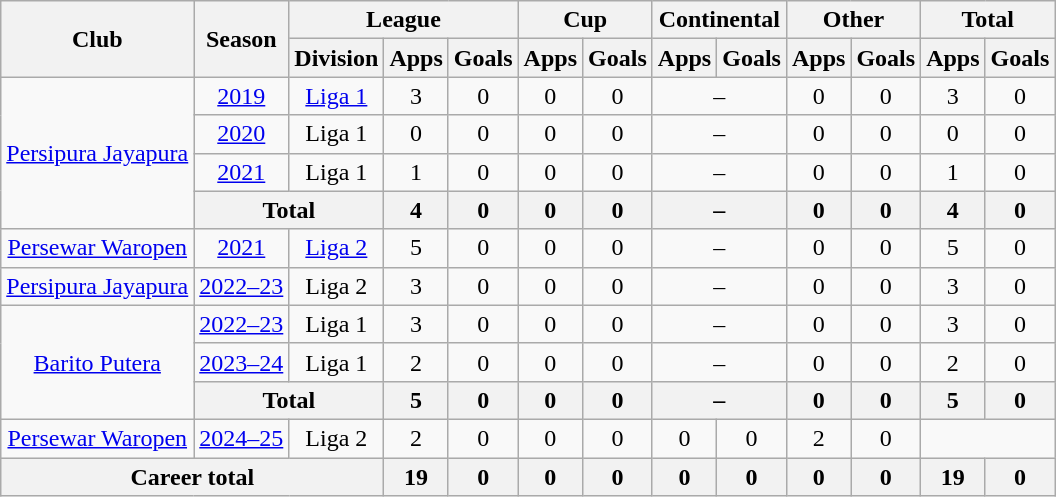<table class="wikitable" style="text-align: center">
<tr>
<th rowspan="2">Club</th>
<th rowspan="2">Season</th>
<th colspan="3">League</th>
<th colspan="2">Cup</th>
<th colspan="2">Continental</th>
<th colspan="2">Other</th>
<th colspan="2">Total</th>
</tr>
<tr>
<th>Division</th>
<th>Apps</th>
<th>Goals</th>
<th>Apps</th>
<th>Goals</th>
<th>Apps</th>
<th>Goals</th>
<th>Apps</th>
<th>Goals</th>
<th>Apps</th>
<th>Goals</th>
</tr>
<tr>
<td rowspan="4"><a href='#'>Persipura Jayapura</a></td>
<td><a href='#'>2019</a></td>
<td rowspan="1" valign="center"><a href='#'>Liga 1</a></td>
<td>3</td>
<td>0</td>
<td>0</td>
<td>0</td>
<td colspan="2">–</td>
<td>0</td>
<td>0</td>
<td>3</td>
<td>0</td>
</tr>
<tr>
<td><a href='#'>2020</a></td>
<td rowspan="1" valign="center">Liga 1</td>
<td>0</td>
<td>0</td>
<td>0</td>
<td>0</td>
<td colspan="2">–</td>
<td>0</td>
<td>0</td>
<td>0</td>
<td>0</td>
</tr>
<tr>
<td><a href='#'>2021</a></td>
<td rowspan="1" valign="center">Liga 1</td>
<td>1</td>
<td>0</td>
<td>0</td>
<td>0</td>
<td colspan="2">–</td>
<td>0</td>
<td>0</td>
<td>1</td>
<td>0</td>
</tr>
<tr>
<th colspan=2>Total</th>
<th>4</th>
<th>0</th>
<th>0</th>
<th>0</th>
<th colspan="2">–</th>
<th>0</th>
<th>0</th>
<th>4</th>
<th>0</th>
</tr>
<tr>
<td rowspan="1"><a href='#'>Persewar Waropen</a></td>
<td><a href='#'>2021</a></td>
<td rowspan="1" valign="center"><a href='#'>Liga 2</a></td>
<td>5</td>
<td>0</td>
<td>0</td>
<td>0</td>
<td colspan="2">–</td>
<td>0</td>
<td>0</td>
<td>5</td>
<td>0</td>
</tr>
<tr>
<td rowspan="1"><a href='#'>Persipura Jayapura</a></td>
<td><a href='#'>2022–23</a></td>
<td rowspan="1" valign="center">Liga 2</td>
<td>3</td>
<td>0</td>
<td>0</td>
<td>0</td>
<td colspan="2">–</td>
<td>0</td>
<td>0</td>
<td>3</td>
<td>0</td>
</tr>
<tr>
<td rowspan="3"><a href='#'>Barito Putera</a></td>
<td><a href='#'>2022–23</a></td>
<td rowspan="1" valign="center">Liga 1</td>
<td>3</td>
<td>0</td>
<td>0</td>
<td>0</td>
<td colspan="2">–</td>
<td>0</td>
<td>0</td>
<td>3</td>
<td>0</td>
</tr>
<tr>
<td><a href='#'>2023–24</a></td>
<td rowspan="1" valign="center">Liga 1</td>
<td>2</td>
<td>0</td>
<td>0</td>
<td>0</td>
<td colspan="2">–</td>
<td>0</td>
<td>0</td>
<td>2</td>
<td>0</td>
</tr>
<tr>
<th colspan=2>Total</th>
<th>5</th>
<th>0</th>
<th>0</th>
<th>0</th>
<th colspan="2">–</th>
<th>0</th>
<th>0</th>
<th>5</th>
<th>0</th>
</tr>
<tr>
<td rowspan="1"><a href='#'>Persewar Waropen</a></td>
<td><a href='#'>2024–25</a></td>
<td rowspan="1" valign="center">Liga 2</td>
<td>2</td>
<td>0</td>
<td>0</td>
<td>0</td>
<td>0</td>
<td>0</td>
<td>2</td>
<td>0</td>
</tr>
<tr>
<th colspan=3>Career total</th>
<th>19</th>
<th>0</th>
<th>0</th>
<th>0</th>
<th>0</th>
<th>0</th>
<th>0</th>
<th>0</th>
<th>19</th>
<th>0</th>
</tr>
</table>
